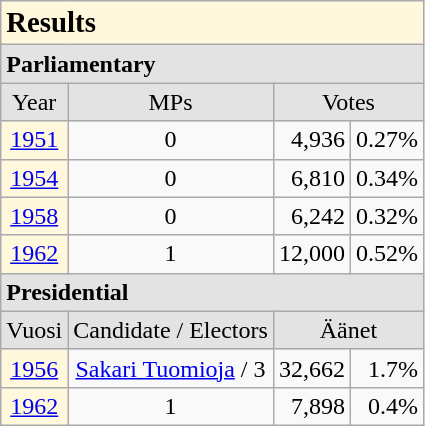<table class="wikitable" style="float: left; margin: 0 0 0.5em 0.5em;">
<tr>
<td valign="top" style=background:#FFF8DC colspan=4><big><strong>Results</strong></big></td>
</tr>
<tr>
<td valign="top" style=background:#e3e3e3 colspan=4><strong>Parliamentary</strong></td>
</tr>
<tr>
<td align="center" style=background:#e3e3e3>Year</td>
<td align="center" style=background:#e3e3e3>MPs</td>
<td align="center" style=background:#e3e3e3 colspan=2>Votes</td>
</tr>
<tr align=center>
<td style="background:#FFF8DC;"><a href='#'>1951</a></td>
<td>0</td>
<td align="right">4,936</td>
<td align="right">0.27%</td>
</tr>
<tr align="center">
<td style="background:#FFF8DC;"><a href='#'>1954</a></td>
<td>0</td>
<td align="right">6,810</td>
<td align="right">0.34%</td>
</tr>
<tr align="center">
<td style="background:#FFF8DC;"><a href='#'>1958</a></td>
<td>0</td>
<td align="right">6,242</td>
<td align="right">0.32%</td>
</tr>
<tr align="center">
<td style="background:#FFF8DC;"><a href='#'>1962</a></td>
<td>1</td>
<td align="right">12,000</td>
<td align="right">0.52%</td>
</tr>
<tr>
<td valign="top" style=background:#e3e3e3 colspan=4><strong>Presidential</strong></td>
</tr>
<tr>
<td align="center" style=background:#e3e3e3>Vuosi</td>
<td align="center" style=background:#e3e3e3>Candidate / Electors</td>
<td align="center" style=background:#e3e3e3 colspan=2>Äänet</td>
</tr>
<tr align=center>
<td style="background:#FFF8DC;"><a href='#'>1956</a></td>
<td><a href='#'>Sakari Tuomioja</a> / 3</td>
<td align="right">32,662</td>
<td align="right">1.7%</td>
</tr>
<tr align=center>
<td style="background:#FFF8DC;"><a href='#'>1962</a></td>
<td>1</td>
<td align="right">7,898</td>
<td align="right">0.4%</td>
</tr>
</table>
